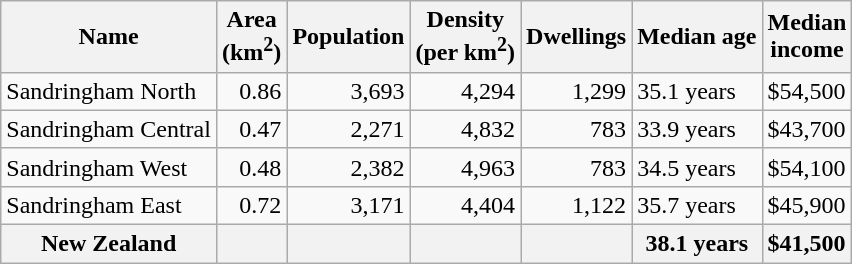<table class="wikitable">
<tr>
<th>Name</th>
<th>Area<br>(km<sup>2</sup>)</th>
<th>Population</th>
<th>Density<br>(per km<sup>2</sup>)</th>
<th>Dwellings</th>
<th>Median age</th>
<th>Median<br>income</th>
</tr>
<tr>
<td>Sandringham North</td>
<td style="text-align:right;">0.86</td>
<td style="text-align:right;">3,693</td>
<td style="text-align:right;">4,294</td>
<td style="text-align:right;">1,299</td>
<td>35.1 years</td>
<td>$54,500</td>
</tr>
<tr>
<td>Sandringham Central</td>
<td style="text-align:right;">0.47</td>
<td style="text-align:right;">2,271</td>
<td style="text-align:right;">4,832</td>
<td style="text-align:right;">783</td>
<td>33.9 years</td>
<td>$43,700</td>
</tr>
<tr>
<td>Sandringham West</td>
<td style="text-align:right;">0.48</td>
<td style="text-align:right;">2,382</td>
<td style="text-align:right;">4,963</td>
<td style="text-align:right;">783</td>
<td>34.5 years</td>
<td>$54,100</td>
</tr>
<tr>
<td>Sandringham East</td>
<td style="text-align:right;">0.72</td>
<td style="text-align:right;">3,171</td>
<td style="text-align:right;">4,404</td>
<td style="text-align:right;">1,122</td>
<td>35.7 years</td>
<td>$45,900</td>
</tr>
<tr>
<th>New Zealand</th>
<th></th>
<th></th>
<th></th>
<th></th>
<th>38.1 years</th>
<th style="text-align:left;">$41,500</th>
</tr>
</table>
